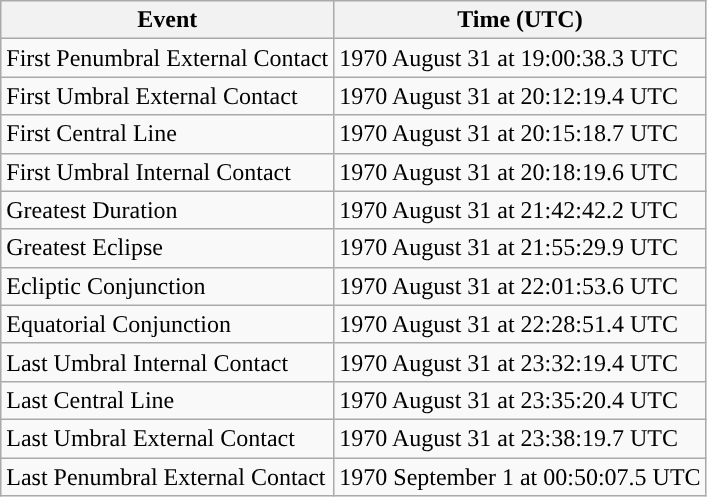<table class="wikitable">
<tr>
<th>Event</th>
<th>Time (UTC)</th>
</tr>
<tr>
<td>First Penumbral External Contact</td>
<td>1970 August 31 at 19:00:38.3 UTC</td>
</tr>
<tr>
<td>First Umbral External Contact</td>
<td>1970 August 31 at 20:12:19.4 UTC</td>
</tr>
<tr>
<td>First Central Line</td>
<td>1970 August 31 at 20:15:18.7 UTC</td>
</tr>
<tr>
<td>First Umbral Internal Contact</td>
<td>1970 August 31 at 20:18:19.6 UTC</td>
</tr>
<tr>
<td>Greatest Duration</td>
<td>1970 August 31 at 21:42:42.2 UTC</td>
</tr>
<tr>
<td>Greatest Eclipse</td>
<td>1970 August 31 at 21:55:29.9 UTC</td>
</tr>
<tr>
<td>Ecliptic Conjunction</td>
<td>1970 August 31 at 22:01:53.6 UTC</td>
</tr>
<tr>
<td>Equatorial Conjunction</td>
<td>1970 August 31 at 22:28:51.4 UTC</td>
</tr>
<tr>
<td>Last Umbral Internal Contact</td>
<td>1970 August 31 at 23:32:19.4 UTC</td>
</tr>
<tr>
<td>Last Central Line</td>
<td>1970 August 31 at 23:35:20.4 UTC</td>
</tr>
<tr>
<td>Last Umbral External Contact</td>
<td>1970 August 31 at 23:38:19.7 UTC</td>
</tr>
<tr>
<td>Last Penumbral External Contact</td>
<td>1970 September 1 at 00:50:07.5 UTC</td>
</tr>
</table>
